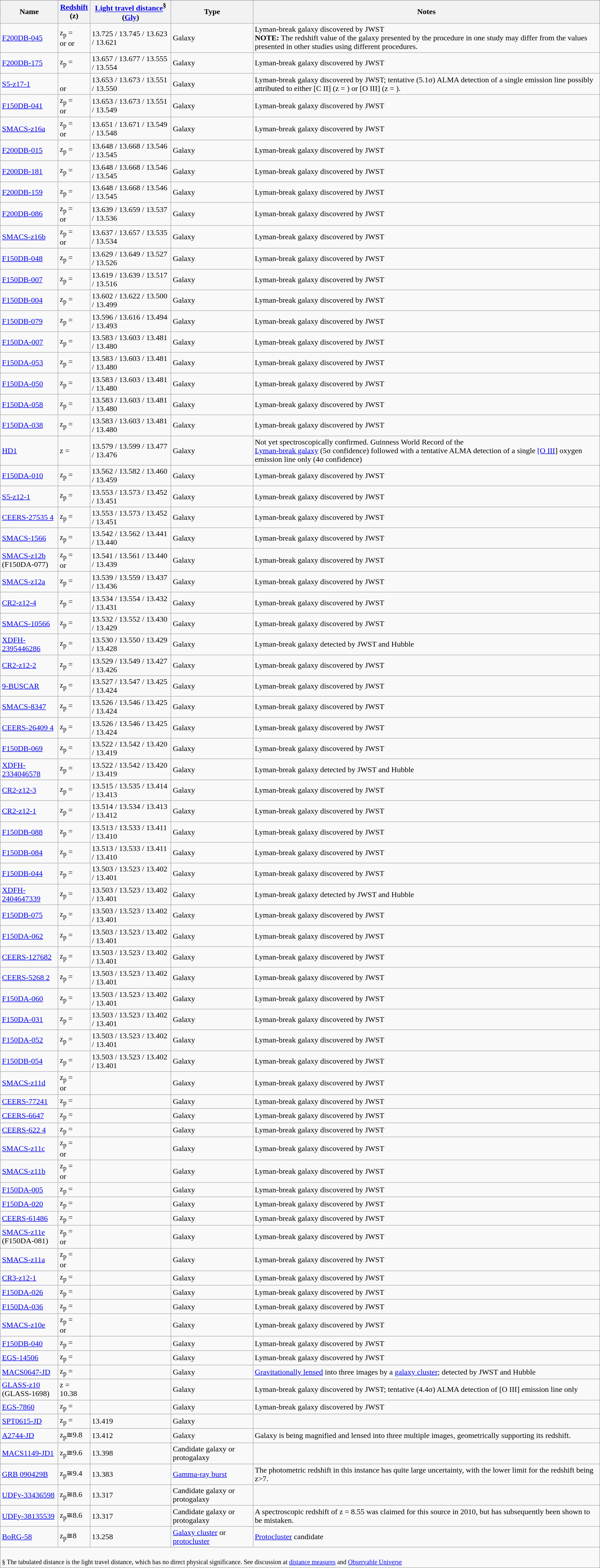<table class="wikitable sticky-header">
<tr>
</tr>
<tr>
<th>Name</th>
<th><a href='#'>Redshift</a> <br>(z)</th>
<th><a href='#'>Light travel distance</a><sup>§</sup> <br>(<a href='#'>Gly</a>)</th>
<th>Type</th>
<th>Notes</th>
</tr>
<tr>
<td><a href='#'>F200DB-045</a></td>
<td>z<sub>p</sub> = <br>or  or </td>
<td>13.725 / 13.745  / 13.623 / 13.621</td>
<td>Galaxy</td>
<td>Lyman-break galaxy discovered by JWST<br><strong>NOTE:</strong> The redshift value of the galaxy presented by the procedure in one study may differ from the values presented in other studies using different procedures.</td>
</tr>
<tr>
<td><a href='#'>F200DB-175</a></td>
<td>z<sub>p</sub> = </td>
<td>13.657 / 13.677  / 13.555 / 13.554</td>
<td>Galaxy</td>
<td>Lyman-break galaxy discovered by JWST</td>
</tr>
<tr>
<td><a href='#'>S5-z17-1</a></td>
<td><br>or </td>
<td>13.653 / 13.673  / 13.551 / 13.550</td>
<td>Galaxy</td>
<td>Lyman-break galaxy discovered by JWST; tentative (5.1σ) ALMA detection of a single emission line possibly attributed to either [C II] (z = ) or [O III] (z = ).</td>
</tr>
<tr>
<td><a href='#'>F150DB-041</a></td>
<td>z<sub>p</sub> = <br>or </td>
<td>13.653 / 13.673  / 13.551 / 13.549</td>
<td>Galaxy</td>
<td>Lyman-break galaxy discovered by JWST</td>
</tr>
<tr>
<td><a href='#'>SMACS-z16a</a></td>
<td>z<sub>p</sub> = <br>or </td>
<td>13.651 / 13.671  / 13.549 / 13.548</td>
<td>Galaxy</td>
<td>Lyman-break galaxy discovered by JWST</td>
</tr>
<tr>
<td><a href='#'>F200DB-015</a></td>
<td>z<sub>p</sub> = </td>
<td>13.648 / 13.668  / 13.546 / 13.545</td>
<td>Galaxy</td>
<td>Lyman-break galaxy discovered by JWST</td>
</tr>
<tr>
<td><a href='#'>F200DB-181</a></td>
<td>z<sub>p</sub> = </td>
<td>13.648 / 13.668  / 13.546 / 13.545</td>
<td>Galaxy</td>
<td>Lyman-break galaxy discovered by JWST</td>
</tr>
<tr>
<td><a href='#'>F200DB-159</a></td>
<td>z<sub>p</sub> = </td>
<td>13.648 / 13.668  / 13.546 / 13.545</td>
<td>Galaxy</td>
<td>Lyman-break galaxy discovered by JWST</td>
</tr>
<tr>
<td><a href='#'>F200DB-086</a></td>
<td>z<sub>p</sub> = <br>or </td>
<td>13.639 / 13.659  / 13.537 / 13.536</td>
<td>Galaxy</td>
<td>Lyman-break galaxy discovered by JWST</td>
</tr>
<tr>
<td><a href='#'>SMACS-z16b</a></td>
<td>z<sub>p</sub> = <br>or </td>
<td>13.637 / 13.657  / 13.535 / 13.534</td>
<td>Galaxy</td>
<td>Lyman-break galaxy discovered by JWST</td>
</tr>
<tr>
<td><a href='#'>F150DB-048</a></td>
<td>z<sub>p</sub> = </td>
<td>13.629 / 13.649  / 13.527 / 13.526</td>
<td>Galaxy</td>
<td>Lyman-break galaxy discovered by JWST</td>
</tr>
<tr>
<td><a href='#'>F150DB-007</a></td>
<td>z<sub>p</sub> = </td>
<td>13.619 / 13.639  / 13.517 / 13.516</td>
<td>Galaxy</td>
<td>Lyman-break galaxy discovered by JWST</td>
</tr>
<tr>
<td><a href='#'>F150DB-004</a></td>
<td>z<sub>p</sub> = </td>
<td>13.602 / 13.622  / 13.500 / 13.499</td>
<td>Galaxy</td>
<td>Lyman-break galaxy discovered by JWST</td>
</tr>
<tr>
<td><a href='#'>F150DB-079</a></td>
<td>z<sub>p</sub> = </td>
<td>13.596 / 13.616  / 13.494 / 13.493</td>
<td>Galaxy</td>
<td>Lyman-break galaxy discovered by JWST</td>
</tr>
<tr>
<td><a href='#'>F150DA-007</a></td>
<td>z<sub>p</sub> = </td>
<td>13.583 / 13.603  / 13.481 / 13.480</td>
<td>Galaxy</td>
<td>Lyman-break galaxy discovered by JWST</td>
</tr>
<tr>
<td><a href='#'>F150DA-053</a></td>
<td>z<sub>p</sub> = </td>
<td>13.583 / 13.603  / 13.481 / 13.480</td>
<td>Galaxy</td>
<td>Lyman-break galaxy discovered by JWST</td>
</tr>
<tr>
<td><a href='#'>F150DA-050</a></td>
<td>z<sub>p</sub> = </td>
<td>13.583 / 13.603  / 13.481 / 13.480</td>
<td>Galaxy</td>
<td>Lyman-break galaxy discovered by JWST</td>
</tr>
<tr>
<td><a href='#'>F150DA-058</a></td>
<td>z<sub>p</sub> = <br></td>
<td>13.583 / 13.603  / 13.481 / 13.480</td>
<td>Galaxy</td>
<td>Lyman-break galaxy discovered by JWST</td>
</tr>
<tr>
<td><a href='#'>F150DA-038</a></td>
<td>z<sub>p</sub> = </td>
<td>13.583 / 13.603  / 13.481 / 13.480</td>
<td>Galaxy</td>
<td>Lyman-break galaxy discovered by JWST</td>
</tr>
<tr>
<td><a href='#'>HD1</a></td>
<td>z = </td>
<td>13.579 / 13.599  / 13.477 / 13.476</td>
<td>Galaxy</td>
<td>Not yet spectroscopically confirmed. Guinness World Record of the <br><a href='#'>Lyman-break galaxy</a> (5σ confidence) followed with a tentative ALMA detection of a single <a href='#'>[O III</a>] oxygen emission line only (4σ confidence)</td>
</tr>
<tr>
<td><a href='#'>F150DA-010</a></td>
<td>z<sub>p</sub> = </td>
<td>13.562 / 13.582  / 13.460 / 13.459</td>
<td>Galaxy</td>
<td>Lyman-break galaxy discovered by JWST</td>
</tr>
<tr>
<td><a href='#'>S5-z12-1</a></td>
<td>z<sub>p</sub> = </td>
<td>13.553 / 13.573  / 13.452 / 13.451</td>
<td>Galaxy</td>
<td>Lyman-break galaxy discovered by JWST</td>
</tr>
<tr>
<td><a href='#'>CEERS-27535 4</a></td>
<td>z<sub>p</sub> = </td>
<td>13.553 / 13.573  / 13.452 / 13.451</td>
<td>Galaxy</td>
<td>Lyman-break galaxy discovered by JWST</td>
</tr>
<tr>
<td><a href='#'>SMACS-1566</a></td>
<td>z<sub>p</sub> = </td>
<td>13.542 / 13.562  / 13.441 / 13.440</td>
<td>Galaxy</td>
<td>Lyman-break galaxy discovered by JWST</td>
</tr>
<tr>
<td><a href='#'>SMACS-z12b</a><br>(F150DA-077)</td>
<td>z<sub>p</sub> = <br>or </td>
<td>13.541 / 13.561  / 13.440 / 13.439</td>
<td>Galaxy</td>
<td>Lyman-break galaxy discovered by JWST</td>
</tr>
<tr>
<td><a href='#'>SMACS-z12a</a></td>
<td>z<sub>p</sub> = </td>
<td>13.539 / 13.559  / 13.437 / 13.436</td>
<td>Galaxy</td>
<td>Lyman-break galaxy discovered by JWST</td>
</tr>
<tr>
<td><a href='#'>CR2-z12-4</a></td>
<td>z<sub>p</sub> = </td>
<td>13.534 / 13.554  / 13.432 / 13.431</td>
<td>Galaxy</td>
<td>Lyman-break galaxy discovered by JWST</td>
</tr>
<tr>
<td><a href='#'>SMACS-10566</a></td>
<td>z<sub>p</sub> = </td>
<td>13.532 / 13.552  / 13.430 / 13.429</td>
<td>Galaxy</td>
<td>Lyman-break galaxy discovered by JWST</td>
</tr>
<tr>
<td><a href='#'>XDFH-2395446286</a></td>
<td>z<sub>p</sub> = </td>
<td>13.530 / 13.550  / 13.429 / 13.428</td>
<td>Galaxy</td>
<td>Lyman-break galaxy detected by JWST and Hubble</td>
</tr>
<tr>
<td><a href='#'>CR2-z12-2</a></td>
<td>z<sub>p</sub> = </td>
<td>13.529 / 13.549  / 13.427 / 13.426</td>
<td>Galaxy</td>
<td>Lyman-break galaxy discovered by JWST</td>
</tr>
<tr>
<td><a href='#'>9-BUSCAR</a></td>
<td>z<sub>p</sub> = </td>
<td>13.527 / 13.547  / 13.425 / 13.424</td>
<td>Galaxy</td>
<td>Lyman-break galaxy discovered by JWST</td>
</tr>
<tr>
<td><a href='#'>SMACS-8347</a></td>
<td>z<sub>p</sub> = </td>
<td>13.526 / 13.546  / 13.425 / 13.424</td>
<td>Galaxy</td>
<td>Lyman-break galaxy discovered by JWST</td>
</tr>
<tr>
<td><a href='#'>CEERS-26409 4</a></td>
<td>z<sub>p</sub> = </td>
<td>13.526 / 13.546  / 13.425 / 13.424</td>
<td>Galaxy</td>
<td>Lyman-break galaxy discovered by JWST</td>
</tr>
<tr>
<td><a href='#'>F150DB-069</a></td>
<td>z<sub>p</sub> = </td>
<td>13.522 / 13.542  / 13.420 / 13.419</td>
<td>Galaxy</td>
<td>Lyman-break galaxy discovered by JWST</td>
</tr>
<tr>
<td><a href='#'>XDFH-2334046578</a></td>
<td>z<sub>p</sub> = </td>
<td>13.522 / 13.542  / 13.420 / 13.419</td>
<td>Galaxy</td>
<td>Lyman-break galaxy detected by JWST and Hubble</td>
</tr>
<tr>
<td><a href='#'>CR2-z12-3</a></td>
<td>z<sub>p</sub> = </td>
<td>13.515 / 13.535  / 13.414 / 13.413</td>
<td>Galaxy</td>
<td>Lyman-break galaxy discovered by JWST</td>
</tr>
<tr>
<td><a href='#'>CR2-z12-1</a></td>
<td>z<sub>p</sub> = </td>
<td>13.514 / 13.534  / 13.413 / 13.412</td>
<td>Galaxy</td>
<td>Lyman-break galaxy discovered by JWST</td>
</tr>
<tr>
<td><a href='#'>F150DB-088</a></td>
<td>z<sub>p</sub> = </td>
<td>13.513 / 13.533  / 13.411 / 13.410</td>
<td>Galaxy</td>
<td>Lyman-break galaxy discovered by JWST</td>
</tr>
<tr>
<td><a href='#'>F150DB-084</a></td>
<td>z<sub>p</sub> = </td>
<td>13.513 / 13.533  / 13.411 / 13.410</td>
<td>Galaxy</td>
<td>Lyman-break galaxy discovered by JWST</td>
</tr>
<tr>
<td><a href='#'>F150DB-044</a></td>
<td>z<sub>p</sub> = </td>
<td>13.503 / 13.523  / 13.402 / 13.401</td>
<td>Galaxy</td>
<td>Lyman-break galaxy discovered by JWST</td>
</tr>
<tr>
<td><a href='#'>XDFH-2404647339</a></td>
<td>z<sub>p</sub> = </td>
<td>13.503 / 13.523  / 13.402 / 13.401</td>
<td>Galaxy</td>
<td>Lyman-break galaxy detected by JWST and Hubble</td>
</tr>
<tr>
<td><a href='#'>F150DB-075</a></td>
<td>z<sub>p</sub> = <br></td>
<td>13.503 / 13.523  / 13.402 / 13.401</td>
<td>Galaxy</td>
<td>Lyman-break galaxy discovered by JWST</td>
</tr>
<tr>
<td><a href='#'>F150DA-062</a></td>
<td>z<sub>p</sub> = <br></td>
<td>13.503 / 13.523  / 13.402 / 13.401</td>
<td>Galaxy</td>
<td>Lyman-break galaxy discovered by JWST</td>
</tr>
<tr>
<td><a href='#'>CEERS-127682</a></td>
<td>z<sub>p</sub> = </td>
<td>13.503 / 13.523  / 13.402 / 13.401</td>
<td>Galaxy</td>
<td>Lyman-break galaxy discovered by JWST</td>
</tr>
<tr>
<td><a href='#'>CEERS-5268 2</a></td>
<td>z<sub>p</sub> = </td>
<td>13.503 / 13.523  / 13.402 / 13.401</td>
<td>Galaxy</td>
<td>Lyman-break galaxy discovered by JWST</td>
</tr>
<tr>
<td><a href='#'>F150DA-060</a></td>
<td>z<sub>p</sub> = </td>
<td>13.503 / 13.523  / 13.402 / 13.401</td>
<td>Galaxy</td>
<td>Lyman-break galaxy discovered by JWST</td>
</tr>
<tr>
<td><a href='#'>F150DA-031</a></td>
<td>z<sub>p</sub> = </td>
<td>13.503 / 13.523  / 13.402 / 13.401</td>
<td>Galaxy</td>
<td>Lyman-break galaxy discovered by JWST</td>
</tr>
<tr>
<td><a href='#'>F150DA-052</a></td>
<td>z<sub>p</sub> = </td>
<td>13.503 / 13.523  / 13.402 / 13.401</td>
<td>Galaxy</td>
<td>Lyman-break galaxy discovered by JWST</td>
</tr>
<tr>
<td><a href='#'>F150DB-054</a></td>
<td>z<sub>p</sub> = </td>
<td>13.503 / 13.523  / 13.402 / 13.401</td>
<td>Galaxy</td>
<td>Lyman-break galaxy discovered by JWST</td>
</tr>
<tr>
<td><a href='#'>SMACS-z11d</a></td>
<td>z<sub>p</sub> = <br>or </td>
<td></td>
<td>Galaxy</td>
<td>Lyman-break galaxy discovered by JWST</td>
</tr>
<tr>
<td><a href='#'>CEERS-77241</a></td>
<td>z<sub>p</sub> = </td>
<td></td>
<td>Galaxy</td>
<td>Lyman-break galaxy discovered by JWST</td>
</tr>
<tr>
<td><a href='#'>CEERS-6647</a></td>
<td>z<sub>p</sub> = </td>
<td></td>
<td>Galaxy</td>
<td>Lyman-break galaxy discovered by JWST</td>
</tr>
<tr>
<td><a href='#'>CEERS-622 4</a></td>
<td>z<sub>p</sub> = </td>
<td></td>
<td>Galaxy</td>
<td>Lyman-break galaxy discovered by JWST</td>
</tr>
<tr>
<td><a href='#'>SMACS-z11c</a></td>
<td>z<sub>p</sub> = <br>or </td>
<td></td>
<td>Galaxy</td>
<td>Lyman-break galaxy discovered by JWST</td>
</tr>
<tr>
<td><a href='#'>SMACS-z11b</a></td>
<td>z<sub>p</sub> = <br>or </td>
<td></td>
<td>Galaxy</td>
<td>Lyman-break galaxy discovered by JWST</td>
</tr>
<tr>
<td><a href='#'>F150DA-005</a></td>
<td>z<sub>p</sub> = </td>
<td></td>
<td>Galaxy</td>
<td>Lyman-break galaxy discovered by JWST</td>
</tr>
<tr>
<td><a href='#'>F150DA-020</a></td>
<td>z<sub>p</sub> = </td>
<td></td>
<td>Galaxy</td>
<td>Lyman-break galaxy discovered by JWST</td>
</tr>
<tr>
<td><a href='#'>CEERS-61486</a></td>
<td>z<sub>p</sub> = </td>
<td></td>
<td>Galaxy</td>
<td>Lyman-break galaxy discovered by JWST</td>
</tr>
<tr>
<td><a href='#'>SMACS-z11e</a><br>(F150DA-081)</td>
<td>z<sub>p</sub> = <br>or </td>
<td></td>
<td>Galaxy</td>
<td>Lyman-break galaxy discovered by JWST</td>
</tr>
<tr>
<td><a href='#'>SMACS-z11a</a></td>
<td>z<sub>p</sub> = <br>or </td>
<td></td>
<td>Galaxy</td>
<td>Lyman-break galaxy discovered by JWST</td>
</tr>
<tr>
<td><a href='#'>CR3-z12-1</a></td>
<td>z<sub>p</sub> = </td>
<td></td>
<td>Galaxy</td>
<td>Lyman-break galaxy discovered by JWST</td>
</tr>
<tr>
<td><a href='#'>F150DA-026</a></td>
<td>z<sub>p</sub> = </td>
<td></td>
<td>Galaxy</td>
<td>Lyman-break galaxy discovered by JWST</td>
</tr>
<tr>
<td><a href='#'>F150DA-036</a></td>
<td>z<sub>p</sub> = </td>
<td></td>
<td>Galaxy</td>
<td>Lyman-break galaxy discovered by JWST</td>
</tr>
<tr>
<td><a href='#'>SMACS-z10e</a></td>
<td>z<sub>p</sub> = <br>or </td>
<td></td>
<td>Galaxy</td>
<td>Lyman-break galaxy discovered by JWST</td>
</tr>
<tr>
<td><a href='#'>F150DB-040</a></td>
<td>z<sub>p</sub> = </td>
<td></td>
<td>Galaxy</td>
<td>Lyman-break galaxy discovered by JWST</td>
</tr>
<tr>
<td><a href='#'>EGS-14506</a></td>
<td>z<sub>p</sub> = </td>
<td></td>
<td>Galaxy</td>
<td>Lyman-break galaxy discovered by JWST</td>
</tr>
<tr>
<td><a href='#'>MACS0647-JD</a></td>
<td>z<sub>p</sub> = </td>
<td></td>
<td>Galaxy</td>
<td><a href='#'>Gravitationally lensed</a> into three images by a <a href='#'>galaxy cluster</a>; detected by JWST and Hubble</td>
</tr>
<tr>
<td><a href='#'>GLASS-z10</a><br>(GLASS-1698)</td>
<td>z = 10.38</td>
<td></td>
<td>Galaxy</td>
<td>Lyman-break galaxy discovered by JWST; tentative (4.4σ) ALMA detection of [O III] emission line only</td>
</tr>
<tr>
<td><a href='#'>EGS-7860</a></td>
<td>z<sub>p</sub> = </td>
<td></td>
<td>Galaxy</td>
<td>Lyman-break galaxy discovered by JWST</td>
</tr>
<tr>
<td><a href='#'>SPT0615-JD</a></td>
<td>z<sub>p</sub> = </td>
<td>13.419</td>
<td>Galaxy</td>
<td></td>
</tr>
<tr>
<td><a href='#'>A2744-JD</a></td>
<td>z<sub>p</sub>≅9.8</td>
<td>13.412</td>
<td>Galaxy</td>
<td>Galaxy is being magnified and lensed into three multiple images, geometrically supporting its redshift.</td>
</tr>
<tr>
<td><a href='#'>MACS1149-JD1</a></td>
<td>z<sub>p</sub>≅9.6</td>
<td>13.398</td>
<td>Candidate galaxy or protogalaxy</td>
<td></td>
</tr>
<tr>
<td><a href='#'>GRB 090429B</a></td>
<td>z<sub>p</sub>≅9.4</td>
<td>13.383</td>
<td><a href='#'>Gamma-ray burst</a></td>
<td> The photometric redshift in this instance has quite large uncertainty, with the lower limit for the redshift being z>7.</td>
</tr>
<tr>
<td><a href='#'>UDFy-33436598</a></td>
<td>z<sub>p</sub>≅8.6</td>
<td>13.317</td>
<td>Candidate galaxy or protogalaxy</td>
<td></td>
</tr>
<tr>
<td><a href='#'>UDFy-38135539</a></td>
<td>z<sub>p</sub>≅8.6</td>
<td>13.317</td>
<td>Candidate galaxy or protogalaxy</td>
<td>A spectroscopic redshift of z = 8.55 was claimed for this source in 2010, but has subsequently been shown to be mistaken.</td>
</tr>
<tr>
<td><a href='#'>BoRG-58</a></td>
<td>z<sub>p</sub>≅8</td>
<td>13.258</td>
<td><a href='#'>Galaxy cluster</a> or <a href='#'>protocluster</a></td>
<td><a href='#'>Protocluster</a> candidate</td>
</tr>
<tr>
<td colspan=5><br><small>
§ The tabulated distance is the light travel distance, which has no direct physical significance. See discussion at <a href='#'>distance measures</a> and <a href='#'>Observable Universe</a>
</small></td>
</tr>
</table>
